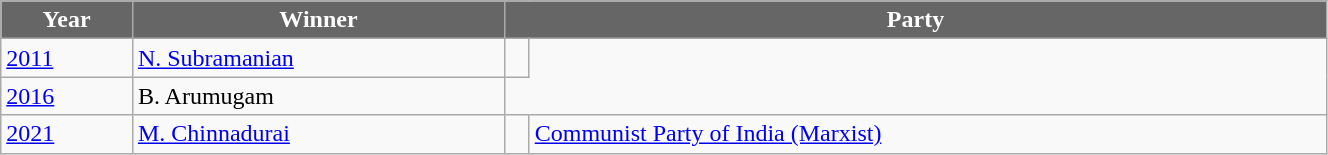<table class="wikitable" width="70%">
<tr>
<th style="background-color:#666666; color:white">Year</th>
<th style="background-color:#666666; color:white">Winner</th>
<th style="background-color:#666666; color:white" colspan="2">Party</th>
</tr>
<tr>
<td><a href='#'>2011</a></td>
<td><a href='#'>N. Subramanian</a></td>
<td></td>
</tr>
<tr>
<td><a href='#'>2016</a></td>
<td>B. Arumugam</td>
</tr>
<tr>
<td><a href='#'>2021</a></td>
<td><a href='#'>M. Chinnadurai</a></td>
<td></td>
<td><a href='#'>Communist Party of India (Marxist)</a></td>
</tr>
</table>
